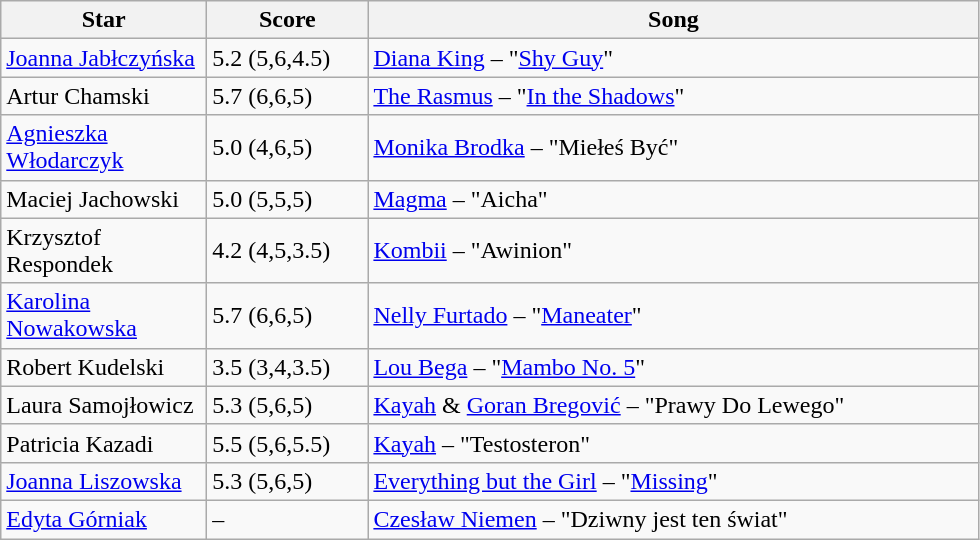<table class="wikitable">
<tr>
<th style="width:130px;">Star</th>
<th style="width:100px;">Score</th>
<th style="width:400px;">Song</th>
</tr>
<tr>
<td><a href='#'>Joanna Jabłczyńska</a></td>
<td>5.2 (5,6,4.5)</td>
<td><a href='#'>Diana King</a> – "<a href='#'>Shy Guy</a>"</td>
</tr>
<tr>
<td>Artur Chamski</td>
<td>5.7 (6,6,5)</td>
<td><a href='#'>The Rasmus</a> – "<a href='#'>In the Shadows</a>"</td>
</tr>
<tr>
<td><a href='#'>Agnieszka Włodarczyk</a></td>
<td>5.0 (4,6,5)</td>
<td><a href='#'>Monika Brodka</a> – "Miełeś Być"</td>
</tr>
<tr>
<td>Maciej Jachowski</td>
<td>5.0 (5,5,5)</td>
<td><a href='#'>Magma</a> – "Aicha"</td>
</tr>
<tr>
<td>Krzysztof Respondek</td>
<td>4.2 (4,5,3.5)</td>
<td><a href='#'>Kombii</a> – "Awinion"</td>
</tr>
<tr>
<td><a href='#'>Karolina Nowakowska</a></td>
<td>5.7 (6,6,5)</td>
<td><a href='#'>Nelly Furtado</a> – "<a href='#'>Maneater</a>"</td>
</tr>
<tr>
<td>Robert Kudelski</td>
<td>3.5 (3,4,3.5)</td>
<td><a href='#'>Lou Bega</a> – "<a href='#'>Mambo No. 5</a>"</td>
</tr>
<tr>
<td>Laura Samojłowicz</td>
<td>5.3 (5,6,5)</td>
<td><a href='#'>Kayah</a> & <a href='#'>Goran Bregović</a> – "Prawy Do Lewego"</td>
</tr>
<tr>
<td>Patricia Kazadi</td>
<td>5.5 (5,6,5.5)</td>
<td><a href='#'>Kayah</a> – "Testosteron"</td>
</tr>
<tr>
<td><a href='#'>Joanna Liszowska</a></td>
<td>5.3 (5,6,5)</td>
<td><a href='#'>Everything but the Girl</a> – "<a href='#'>Missing</a>"</td>
</tr>
<tr>
<td><a href='#'>Edyta Górniak</a></td>
<td>–</td>
<td><a href='#'>Czesław Niemen</a> – "Dziwny jest ten świat"</td>
</tr>
</table>
